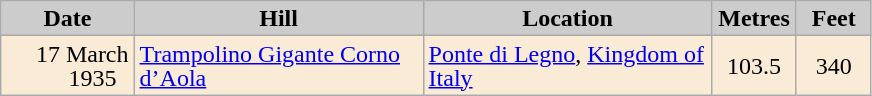<table class="wikitable sortable" style="text-align:left; line-height:16px; width:46%;">
<tr>
<th style="background-color: #ccc;" width="80">Date</th>
<th style="background-color: #ccc;" width="182">Hill</th>
<th style="background-color: #ccc;" width="182">Location</th>
<th style="background-color: #ccc;" width="42">Metres</th>
<th style="background-color: #ccc;" width="42">Feet</th>
</tr>
<tr bgcolor=#FAEBD7>
<td align=right>17 March 1935  </td>
<td><a href='#'>Trampolino Gigante Corno d’Aola</a></td>
<td><a href='#'>Ponte di Legno</a>, <a href='#'>Kingdom of Italy</a></td>
<td align=center>103.5</td>
<td align=center>340</td>
</tr>
</table>
